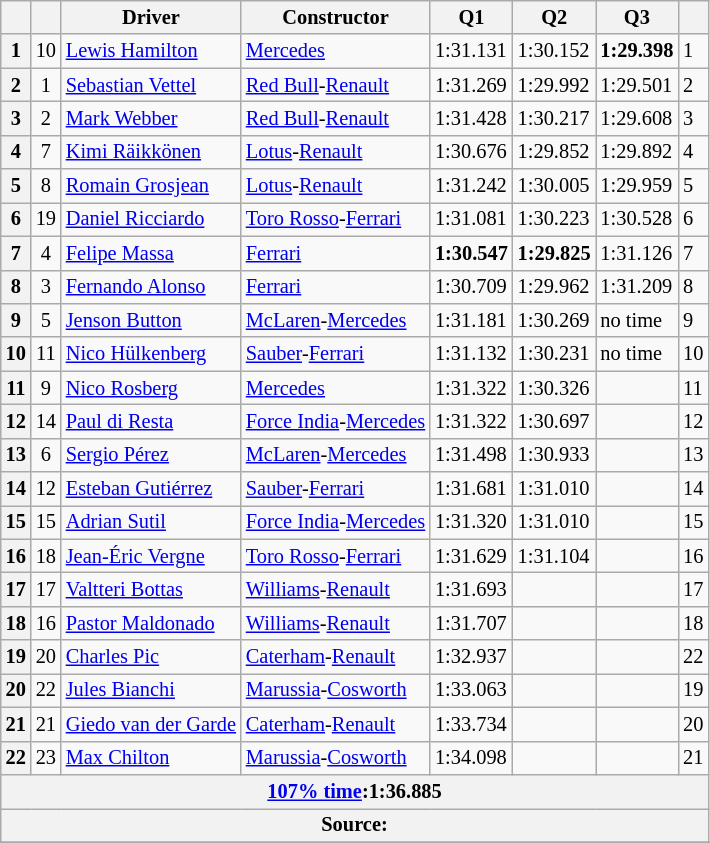<table class="wikitable sortable" style="font-size:85%">
<tr>
<th></th>
<th></th>
<th>Driver</th>
<th>Constructor</th>
<th>Q1</th>
<th>Q2</th>
<th>Q3</th>
<th></th>
</tr>
<tr>
<th>1</th>
<td align="center">10</td>
<td> <a href='#'>Lewis Hamilton</a></td>
<td><a href='#'>Mercedes</a></td>
<td>1:31.131</td>
<td>1:30.152</td>
<td><strong>1:29.398</strong></td>
<td>1</td>
</tr>
<tr>
<th>2</th>
<td align="center">1</td>
<td> <a href='#'>Sebastian Vettel</a></td>
<td><a href='#'>Red Bull</a>-<a href='#'>Renault</a></td>
<td>1:31.269</td>
<td>1:29.992</td>
<td>1:29.501</td>
<td>2</td>
</tr>
<tr>
<th>3</th>
<td align="center">2</td>
<td> <a href='#'>Mark Webber</a></td>
<td><a href='#'>Red Bull</a>-<a href='#'>Renault</a></td>
<td>1:31.428</td>
<td>1:30.217</td>
<td>1:29.608</td>
<td>3</td>
</tr>
<tr>
<th>4</th>
<td align="center">7</td>
<td> <a href='#'>Kimi Räikkönen</a></td>
<td><a href='#'>Lotus</a>-<a href='#'>Renault</a></td>
<td>1:30.676</td>
<td>1:29.852</td>
<td>1:29.892</td>
<td>4</td>
</tr>
<tr>
<th>5</th>
<td align="center">8</td>
<td> <a href='#'>Romain Grosjean</a></td>
<td><a href='#'>Lotus</a>-<a href='#'>Renault</a></td>
<td>1:31.242</td>
<td>1:30.005</td>
<td>1:29.959</td>
<td>5</td>
</tr>
<tr>
<th>6</th>
<td align="center">19</td>
<td> <a href='#'>Daniel Ricciardo</a></td>
<td><a href='#'>Toro Rosso</a>-<a href='#'>Ferrari</a></td>
<td>1:31.081</td>
<td>1:30.223</td>
<td>1:30.528</td>
<td>6</td>
</tr>
<tr>
<th>7</th>
<td align="center">4</td>
<td> <a href='#'>Felipe Massa</a></td>
<td><a href='#'>Ferrari</a></td>
<td><strong>1:30.547</strong></td>
<td><strong>1:29.825</strong></td>
<td>1:31.126</td>
<td>7</td>
</tr>
<tr>
<th>8</th>
<td align="center">3</td>
<td> <a href='#'>Fernando Alonso</a></td>
<td><a href='#'>Ferrari</a></td>
<td>1:30.709</td>
<td>1:29.962</td>
<td>1:31.209</td>
<td>8</td>
</tr>
<tr>
<th>9</th>
<td align="center">5</td>
<td> <a href='#'>Jenson Button</a></td>
<td><a href='#'>McLaren</a>-<a href='#'>Mercedes</a></td>
<td>1:31.181</td>
<td>1:30.269</td>
<td>no time</td>
<td>9</td>
</tr>
<tr>
<th>10</th>
<td align="center">11</td>
<td> <a href='#'>Nico Hülkenberg</a></td>
<td><a href='#'>Sauber</a>-<a href='#'>Ferrari</a></td>
<td>1:31.132</td>
<td>1:30.231</td>
<td>no time</td>
<td>10</td>
</tr>
<tr>
<th>11</th>
<td align="center">9</td>
<td> <a href='#'>Nico Rosberg</a></td>
<td><a href='#'>Mercedes</a></td>
<td>1:31.322</td>
<td>1:30.326</td>
<td></td>
<td>11</td>
</tr>
<tr>
<th>12</th>
<td align="center">14</td>
<td> <a href='#'>Paul di Resta</a></td>
<td><a href='#'>Force India</a>-<a href='#'>Mercedes</a></td>
<td>1:31.322</td>
<td>1:30.697</td>
<td></td>
<td>12</td>
</tr>
<tr>
<th>13</th>
<td align="center">6</td>
<td> <a href='#'>Sergio Pérez</a></td>
<td><a href='#'>McLaren</a>-<a href='#'>Mercedes</a></td>
<td>1:31.498</td>
<td>1:30.933</td>
<td></td>
<td>13</td>
</tr>
<tr>
<th>14</th>
<td align="center">12</td>
<td> <a href='#'>Esteban Gutiérrez</a></td>
<td><a href='#'>Sauber</a>-<a href='#'>Ferrari</a></td>
<td>1:31.681</td>
<td>1:31.010</td>
<td></td>
<td>14</td>
</tr>
<tr>
<th>15</th>
<td align="center">15</td>
<td> <a href='#'>Adrian Sutil</a></td>
<td><a href='#'>Force India</a>-<a href='#'>Mercedes</a></td>
<td>1:31.320</td>
<td>1:31.010</td>
<td></td>
<td>15</td>
</tr>
<tr>
<th>16</th>
<td align="center">18</td>
<td> <a href='#'>Jean-Éric Vergne</a></td>
<td><a href='#'>Toro Rosso</a>-<a href='#'>Ferrari</a></td>
<td>1:31.629</td>
<td>1:31.104</td>
<td></td>
<td>16</td>
</tr>
<tr>
<th>17</th>
<td align="center">17</td>
<td> <a href='#'>Valtteri Bottas</a></td>
<td><a href='#'>Williams</a>-<a href='#'>Renault</a></td>
<td>1:31.693</td>
<td></td>
<td></td>
<td>17</td>
</tr>
<tr>
<th>18</th>
<td align="center">16</td>
<td> <a href='#'>Pastor Maldonado</a></td>
<td><a href='#'>Williams</a>-<a href='#'>Renault</a></td>
<td>1:31.707</td>
<td></td>
<td></td>
<td>18</td>
</tr>
<tr>
<th>19</th>
<td align="center">20</td>
<td> <a href='#'>Charles Pic</a></td>
<td><a href='#'>Caterham</a>-<a href='#'>Renault</a></td>
<td>1:32.937</td>
<td></td>
<td></td>
<td>22</td>
</tr>
<tr>
<th>20</th>
<td align="center">22</td>
<td> <a href='#'>Jules Bianchi</a></td>
<td><a href='#'>Marussia</a>-<a href='#'>Cosworth</a></td>
<td>1:33.063</td>
<td></td>
<td></td>
<td>19</td>
</tr>
<tr>
<th>21</th>
<td align="center">21</td>
<td> <a href='#'>Giedo van der Garde</a></td>
<td><a href='#'>Caterham</a>-<a href='#'>Renault</a></td>
<td>1:33.734</td>
<td></td>
<td></td>
<td>20</td>
</tr>
<tr>
<th>22</th>
<td align="center">23</td>
<td> <a href='#'>Max Chilton</a></td>
<td><a href='#'>Marussia</a>-<a href='#'>Cosworth</a></td>
<td>1:34.098</td>
<td></td>
<td></td>
<td>21</td>
</tr>
<tr>
<th colspan=8><a href='#'>107% time</a>:1:36.885</th>
</tr>
<tr>
<th colspan="8">Source:</th>
</tr>
<tr>
</tr>
</table>
